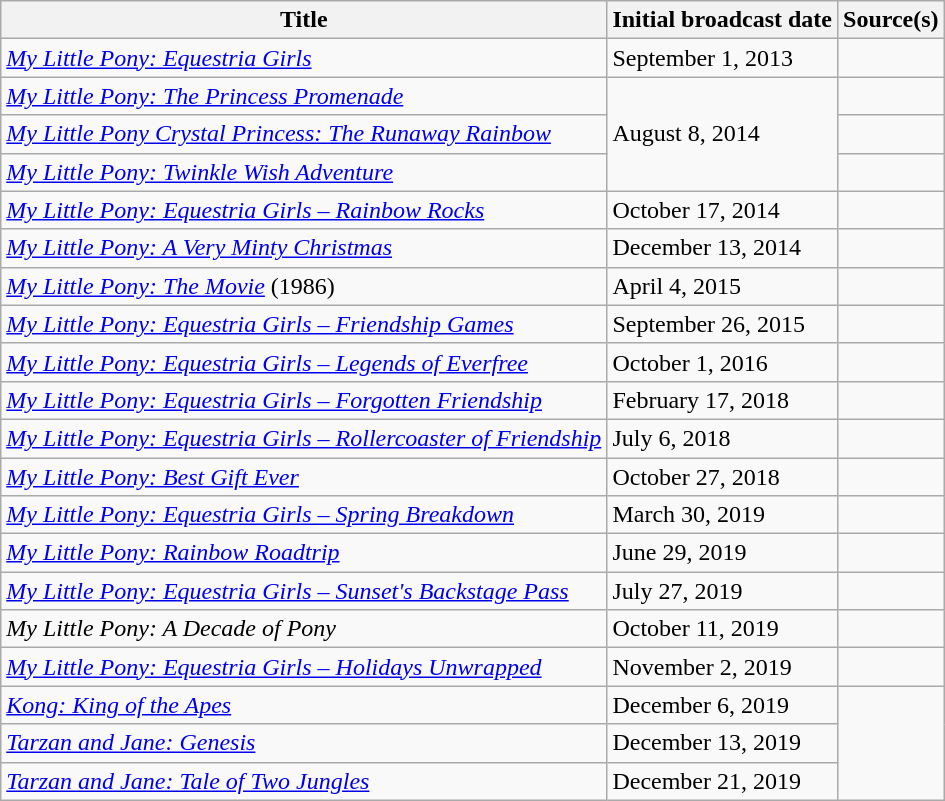<table class="wikitable sortable">
<tr>
<th>Title</th>
<th>Initial broadcast date</th>
<th>Source(s)</th>
</tr>
<tr>
<td><em><a href='#'>My Little Pony: Equestria Girls</a></em></td>
<td>September 1, 2013</td>
<td></td>
</tr>
<tr>
<td><em><a href='#'>My Little Pony: The Princess Promenade</a></em></td>
<td rowspan=3>August 8, 2014</td>
<td></td>
</tr>
<tr>
<td><em><a href='#'>My Little Pony Crystal Princess: The Runaway Rainbow</a></em></td>
<td></td>
</tr>
<tr>
<td><em><a href='#'>My Little Pony: Twinkle Wish Adventure</a></em></td>
<td></td>
</tr>
<tr>
<td><em><a href='#'>My Little Pony: Equestria Girls – Rainbow Rocks</a></em></td>
<td>October 17, 2014</td>
<td></td>
</tr>
<tr>
<td><em><a href='#'>My Little Pony: A Very Minty Christmas</a></em></td>
<td>December 13, 2014</td>
<td></td>
</tr>
<tr>
<td><em><a href='#'>My Little Pony: The Movie</a></em> (1986)</td>
<td>April 4, 2015</td>
<td></td>
</tr>
<tr>
<td><em><a href='#'>My Little Pony: Equestria Girls – Friendship Games</a></em></td>
<td>September 26, 2015</td>
<td></td>
</tr>
<tr>
<td><em><a href='#'>My Little Pony: Equestria Girls – Legends of Everfree</a></em></td>
<td>October 1, 2016</td>
<td></td>
</tr>
<tr>
<td><em><a href='#'>My Little Pony: Equestria Girls – Forgotten Friendship</a></em></td>
<td>February 17, 2018</td>
<td></td>
</tr>
<tr>
<td><em><a href='#'>My Little Pony: Equestria Girls – Rollercoaster of Friendship</a></em></td>
<td>July 6, 2018</td>
<td></td>
</tr>
<tr>
<td><em><a href='#'>My Little Pony: Best Gift Ever</a></em></td>
<td>October 27, 2018</td>
<td></td>
</tr>
<tr>
<td><em><a href='#'>My Little Pony: Equestria Girls – Spring Breakdown</a></em></td>
<td>March 30, 2019</td>
<td></td>
</tr>
<tr>
<td><em><a href='#'>My Little Pony: Rainbow Roadtrip</a></em></td>
<td>June 29, 2019</td>
<td></td>
</tr>
<tr>
<td><em><a href='#'>My Little Pony: Equestria Girls – Sunset's Backstage Pass</a></em></td>
<td>July 27, 2019</td>
<td></td>
</tr>
<tr>
<td><em>My Little Pony: A Decade of Pony</em></td>
<td>October 11, 2019</td>
<td></td>
</tr>
<tr>
<td><em><a href='#'>My Little Pony: Equestria Girls – Holidays Unwrapped</a></em></td>
<td>November 2, 2019</td>
<td></td>
</tr>
<tr>
<td><em><a href='#'>Kong: King of the Apes</a></em></td>
<td>December 6, 2019</td>
<td rowspan=3></td>
</tr>
<tr>
<td><em><a href='#'>Tarzan and Jane: Genesis</a></em></td>
<td>December 13, 2019</td>
</tr>
<tr>
<td><em><a href='#'>Tarzan and Jane: Tale of Two Jungles</a></em></td>
<td>December 21, 2019</td>
</tr>
</table>
